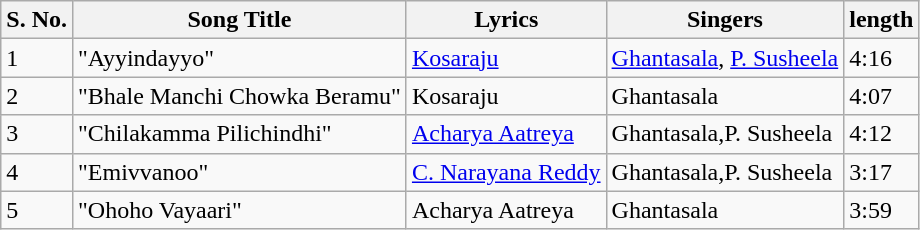<table class="wikitable">
<tr>
<th>S. No.</th>
<th>Song Title</th>
<th>Lyrics</th>
<th>Singers</th>
<th>length</th>
</tr>
<tr>
<td>1</td>
<td>"Ayyindayyo"</td>
<td><a href='#'>Kosaraju</a></td>
<td><a href='#'>Ghantasala</a>, <a href='#'>P. Susheela</a></td>
<td>4:16</td>
</tr>
<tr>
<td>2</td>
<td>"Bhale Manchi Chowka Beramu"</td>
<td>Kosaraju</td>
<td>Ghantasala</td>
<td>4:07</td>
</tr>
<tr>
<td>3</td>
<td>"Chilakamma Pilichindhi"</td>
<td><a href='#'>Acharya Aatreya</a></td>
<td>Ghantasala,P. Susheela</td>
<td>4:12</td>
</tr>
<tr>
<td>4</td>
<td>"Emivvanoo"</td>
<td><a href='#'>C. Narayana Reddy</a></td>
<td>Ghantasala,P. Susheela</td>
<td>3:17</td>
</tr>
<tr>
<td>5</td>
<td>"Ohoho Vayaari"</td>
<td>Acharya Aatreya</td>
<td>Ghantasala</td>
<td>3:59</td>
</tr>
</table>
